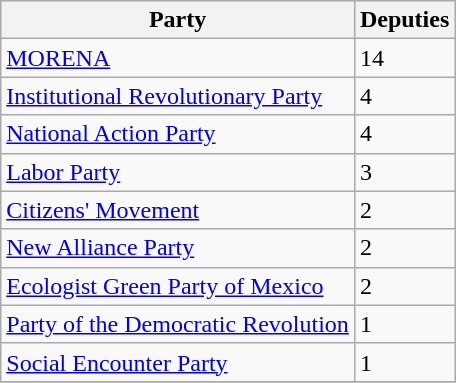<table class="wikitable">
<tr>
<th>Party</th>
<th>Deputies</th>
</tr>
<tr>
<td><a href='#'>MORENA</a></td>
<td>14</td>
</tr>
<tr>
<td><a href='#'>Institutional Revolutionary Party</a></td>
<td>4</td>
</tr>
<tr>
<td><a href='#'>National Action Party</a></td>
<td>4</td>
</tr>
<tr>
<td><a href='#'>Labor Party</a></td>
<td>3</td>
</tr>
<tr>
<td><a href='#'>Citizens' Movement</a></td>
<td>2</td>
</tr>
<tr>
<td><a href='#'>New Alliance Party</a></td>
<td>2</td>
</tr>
<tr>
<td><a href='#'>Ecologist Green Party of Mexico</a></td>
<td>2</td>
</tr>
<tr>
<td><a href='#'>Party of the Democratic Revolution</a></td>
<td>1</td>
</tr>
<tr>
<td><a href='#'>Social Encounter Party</a></td>
<td>1</td>
</tr>
<tr>
</tr>
</table>
